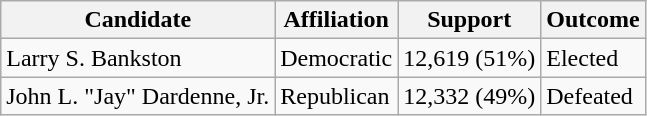<table class="wikitable">
<tr>
<th>Candidate</th>
<th>Affiliation</th>
<th>Support</th>
<th>Outcome</th>
</tr>
<tr>
<td>Larry S. Bankston</td>
<td>Democratic</td>
<td>12,619 (51%)</td>
<td>Elected</td>
</tr>
<tr>
<td>John L. "Jay" Dardenne, Jr.</td>
<td>Republican</td>
<td>12,332 (49%)</td>
<td>Defeated</td>
</tr>
</table>
